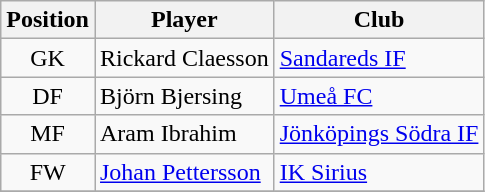<table class="wikitable" style="text-align:center">
<tr>
<th>Position</th>
<th>Player</th>
<th>Club</th>
</tr>
<tr>
<td>GK</td>
<td align="left"> Rickard Claesson</td>
<td align="left"><a href='#'>Sandareds IF</a></td>
</tr>
<tr>
<td>DF</td>
<td align="left"> Björn Bjersing</td>
<td align="left"><a href='#'>Umeå FC</a></td>
</tr>
<tr>
<td>MF</td>
<td align="left"> Aram Ibrahim</td>
<td align="left"><a href='#'>Jönköpings Södra IF</a></td>
</tr>
<tr>
<td>FW</td>
<td align="left"> <a href='#'>Johan Pettersson</a></td>
<td align="left"><a href='#'>IK Sirius</a></td>
</tr>
<tr>
</tr>
</table>
